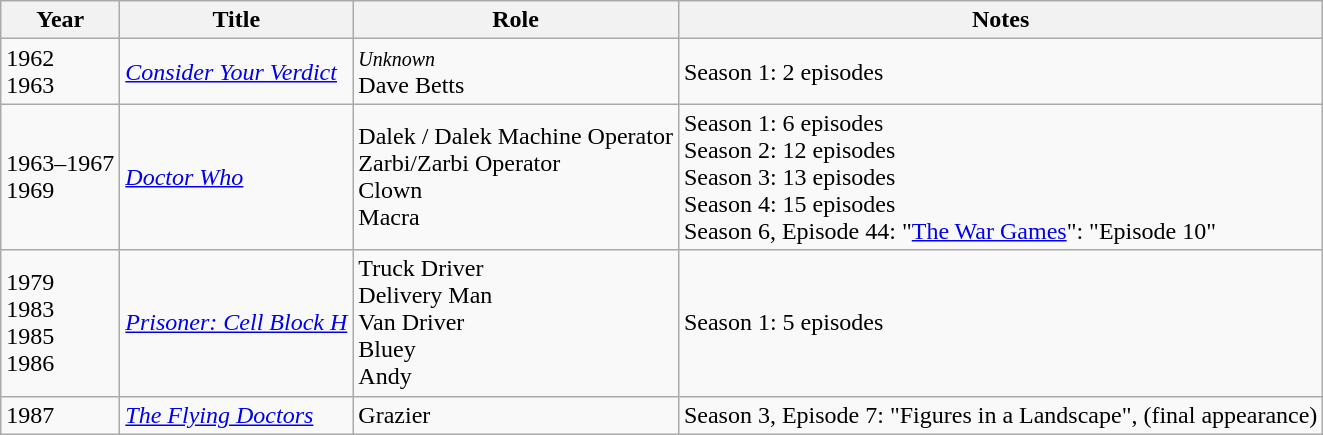<table class="wikitable sortable jquery-tablesorter">
<tr>
<th>Year</th>
<th>Title</th>
<th>Role</th>
<th>Notes</th>
</tr>
<tr>
<td>1962<br>1963</td>
<td><em><a href='#'>Consider Your Verdict</a></em></td>
<td><small><em>Unknown</em></small><br>Dave Betts</td>
<td>Season 1: 2 episodes</td>
</tr>
<tr>
<td>1963–1967<br>1969</td>
<td><em><a href='#'>Doctor Who</a></em></td>
<td>Dalek / Dalek Machine Operator<br>Zarbi/Zarbi Operator<br>Clown<br>Macra</td>
<td>Season 1: 6 episodes<br>Season 2: 12 episodes<br>Season 3: 13 episodes<br>Season 4: 15 episodes<br>Season 6, Episode 44: "<a href='#'>The War Games</a>": "Episode 10"</td>
</tr>
<tr>
<td>1979<br>1983<br>1985<br>1986</td>
<td><em><a href='#'>Prisoner: Cell Block H</a></em></td>
<td>Truck Driver<br>Delivery Man<br>Van Driver<br>Bluey<br>Andy</td>
<td>Season 1: 5 episodes</td>
</tr>
<tr>
<td>1987</td>
<td><em><a href='#'>The Flying Doctors</a></em></td>
<td>Grazier</td>
<td>Season 3, Episode 7: "Figures in a Landscape", (final appearance)</td>
</tr>
</table>
